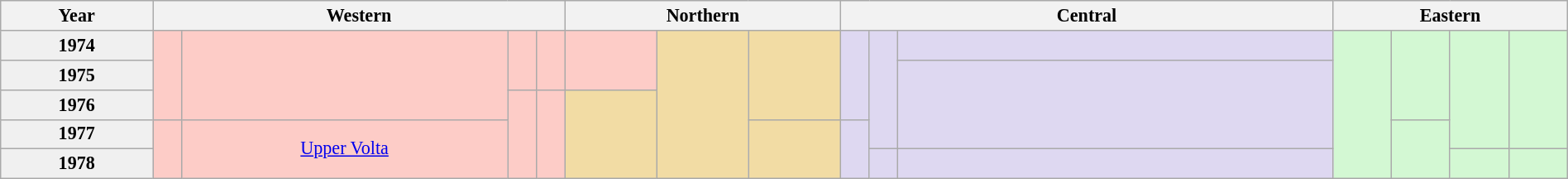<table class="wikitable" width="100%" style="font-size:92%;">
<tr>
<th>Year</th>
<th colspan='4'>Western</th>
<th colspan='3'>Northern</th>
<th colspan='3'>Central</th>
<th colspan='4'>Eastern</th>
</tr>
<tr align="center">
<td style="background: #f0f0f0"><strong>1974</strong></td>
<td style="background: #fdccc7" rowspan='3'></td>
<td style="background: #fdccc7" rowspan='3'></td>
<td style="background: #fdccc7" rowspan='2'></td>
<td style="background: #fdccc7" rowspan='2'></td>
<td style="background: #fdccc7" rowspan='2'></td>
<td style="background: #f2dca4" rowspan='5'></td>
<td style="background: #f2dca4" rowspan='3'></td>
<td style="background: #ded8f1" rowspan='3'></td>
<td style="background: #ded8f1" rowspan='4'></td>
<td style="background: #ded8f1" rowspan='1'></td>
<td style="background: #d3f8d3" rowspan='5'></td>
<td style="background: #d3f8d3" rowspan='3'></td>
<td style="background: #d3f8d3" rowspan='4'></td>
<td style="background: #d3f8d3" rowspan='4'></td>
</tr>
<tr align="center">
<td style="background: #f0f0f0"><strong>1975</strong></td>
<td style="background: #ded8f1" rowspan='3'></td>
</tr>
<tr align="center">
<td style="background: #f0f0f0"><strong>1976</strong></td>
<td style="background: #fdccc7" rowspan='3'></td>
<td style="background: #fdccc7" rowspan='3'></td>
<td style="background: #f2dca4" rowspan='3'></td>
</tr>
<tr align="center">
<td style="background: #f0f0f0"><strong>1977</strong></td>
<td style="background: #fdccc7" rowspan='2'></td>
<td style="background: #fdccc7" rowspan='2'> <a href='#'>Upper Volta</a></td>
<td style="background: #f2dca4" rowspan='2'></td>
<td style="background: #ded8f1" rowspan='2'></td>
<td style="background: #d3f8d3" rowspan='2'></td>
</tr>
<tr align="center">
<td style="background: #f0f0f0"><strong>1978</strong></td>
<td style="background: #ded8f1" rowspan='1'></td>
<td style="background: #ded8f1; min-width:97px;" rowspan='1'></td>
<td style="background: #d3f8d3" rowspan='1'></td>
<td style="background: #d3f8d3" rowspan='1'></td>
</tr>
</table>
